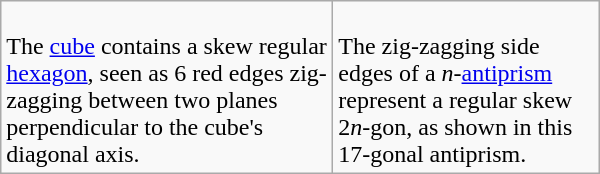<table class=wikitable align=right width=400>
<tr valign=top>
<td><br>The <a href='#'>cube</a> contains a skew regular <a href='#'>hexagon</a>, seen as 6 red edges zig-zagging between two planes perpendicular to the cube's diagonal axis.</td>
<td><br>The zig-zagging side edges of a <em>n</em>-<a href='#'>antiprism</a> represent a regular skew 2<em>n</em>-gon, as shown in this 17-gonal antiprism.</td>
</tr>
</table>
